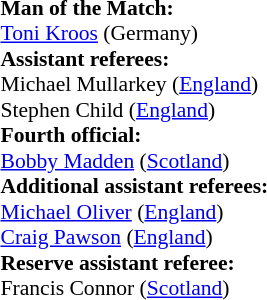<table style="width:100%; font-size:90%;">
<tr>
<td><br><strong>Man of the Match:</strong>
<br><a href='#'>Toni Kroos</a> (Germany)<br><strong>Assistant referees:</strong>
<br>Michael Mullarkey (<a href='#'>England</a>)
<br>Stephen Child (<a href='#'>England</a>)
<br><strong>Fourth official:</strong>
<br><a href='#'>Bobby Madden</a> (<a href='#'>Scotland</a>)
<br><strong>Additional assistant referees:</strong>
<br><a href='#'>Michael Oliver</a> (<a href='#'>England</a>)
<br><a href='#'>Craig Pawson</a> (<a href='#'>England</a>)
<br><strong>Reserve assistant referee:</strong>
<br>Francis Connor (<a href='#'>Scotland</a>)</td>
</tr>
</table>
